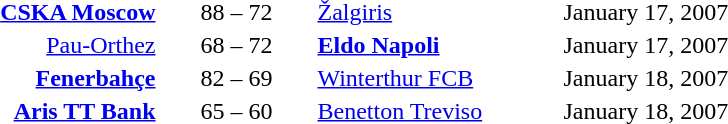<table style="text-align:center">
<tr>
<th width=160></th>
<th width=100></th>
<th width=160></th>
<th width=200></th>
</tr>
<tr>
<td align=right><strong><a href='#'>CSKA Moscow</a></strong> </td>
<td>88 – 72</td>
<td align=left> <a href='#'>Žalgiris</a></td>
<td align=left>January 17, 2007</td>
</tr>
<tr>
<td align=right><a href='#'>Pau-Orthez</a> </td>
<td>68 – 72</td>
<td align=left> <strong><a href='#'>Eldo Napoli</a></strong></td>
<td align=left>January 17, 2007</td>
</tr>
<tr>
<td align=right><strong><a href='#'>Fenerbahçe</a></strong> </td>
<td>82 – 69</td>
<td align=left> <a href='#'>Winterthur FCB</a></td>
<td align=left>January 18, 2007</td>
</tr>
<tr>
<td align=right><strong><a href='#'>Aris TT Bank</a></strong> </td>
<td>65 – 60</td>
<td align=left> <a href='#'>Benetton Treviso</a></td>
<td align=left>January 18, 2007</td>
</tr>
</table>
